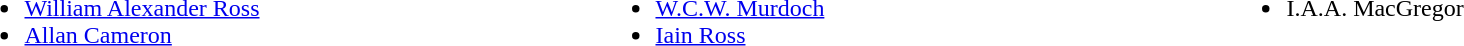<table style="width:100%;">
<tr>
<td style="vertical-align:top; width:20%;"><br><ul><li> <a href='#'>William Alexander Ross</a></li><li> <a href='#'>Allan Cameron</a></li></ul></td>
<td style="vertical-align:top; width:20%;"><br><ul><li> <a href='#'>W.C.W. Murdoch</a></li><li> <a href='#'>Iain Ross</a></li></ul></td>
<td style="vertical-align:top; width:20%;"><br><ul><li> I.A.A. MacGregor</li></ul></td>
</tr>
</table>
